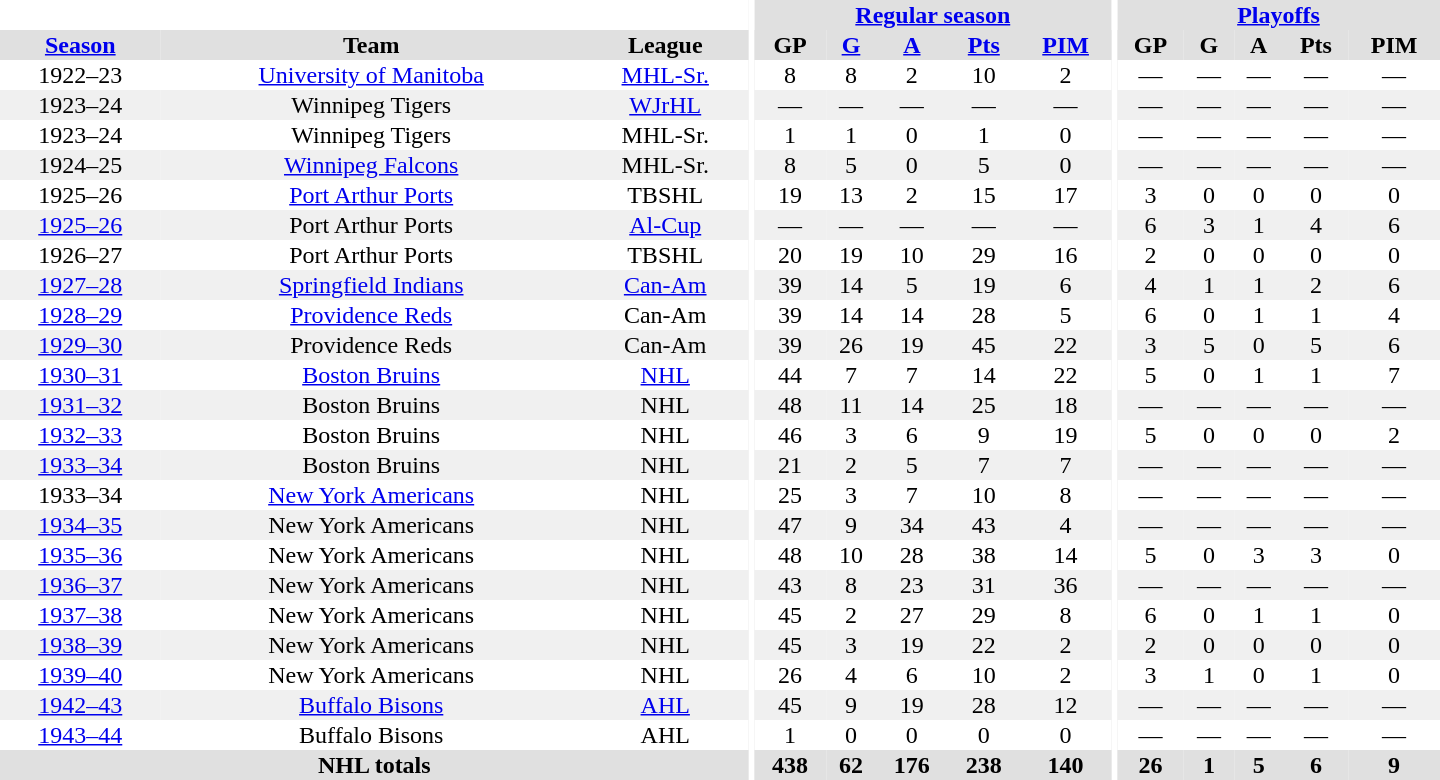<table border="0" cellpadding="1" cellspacing="0" style="text-align:center; width:60em">
<tr bgcolor="#e0e0e0">
<th colspan="3" bgcolor="#ffffff"></th>
<th rowspan="100" bgcolor="#ffffff"></th>
<th colspan="5"><a href='#'>Regular season</a></th>
<th rowspan="100" bgcolor="#ffffff"></th>
<th colspan="5"><a href='#'>Playoffs</a></th>
</tr>
<tr bgcolor="#e0e0e0">
<th><a href='#'>Season</a></th>
<th>Team</th>
<th>League</th>
<th>GP</th>
<th><a href='#'>G</a></th>
<th><a href='#'>A</a></th>
<th><a href='#'>Pts</a></th>
<th><a href='#'>PIM</a></th>
<th>GP</th>
<th>G</th>
<th>A</th>
<th>Pts</th>
<th>PIM</th>
</tr>
<tr>
<td>1922–23</td>
<td><a href='#'>University of Manitoba</a></td>
<td><a href='#'>MHL-Sr.</a></td>
<td>8</td>
<td>8</td>
<td>2</td>
<td>10</td>
<td>2</td>
<td>—</td>
<td>—</td>
<td>—</td>
<td>—</td>
<td>—</td>
</tr>
<tr bgcolor="#f0f0f0">
<td>1923–24</td>
<td>Winnipeg Tigers</td>
<td><a href='#'>WJrHL</a></td>
<td>—</td>
<td>—</td>
<td>—</td>
<td>—</td>
<td>—</td>
<td>—</td>
<td>—</td>
<td>—</td>
<td>—</td>
<td>—</td>
</tr>
<tr>
<td>1923–24</td>
<td>Winnipeg Tigers</td>
<td>MHL-Sr.</td>
<td>1</td>
<td>1</td>
<td>0</td>
<td>1</td>
<td>0</td>
<td>—</td>
<td>—</td>
<td>—</td>
<td>—</td>
<td>—</td>
</tr>
<tr bgcolor="#f0f0f0">
<td>1924–25</td>
<td><a href='#'>Winnipeg Falcons</a></td>
<td>MHL-Sr.</td>
<td>8</td>
<td>5</td>
<td>0</td>
<td>5</td>
<td>0</td>
<td>—</td>
<td>—</td>
<td>—</td>
<td>—</td>
<td>—</td>
</tr>
<tr>
<td>1925–26</td>
<td><a href='#'>Port Arthur Ports</a></td>
<td>TBSHL</td>
<td>19</td>
<td>13</td>
<td>2</td>
<td>15</td>
<td>17</td>
<td>3</td>
<td>0</td>
<td>0</td>
<td>0</td>
<td>0</td>
</tr>
<tr bgcolor="#f0f0f0">
<td><a href='#'>1925–26</a></td>
<td>Port Arthur Ports</td>
<td><a href='#'>Al-Cup</a></td>
<td>—</td>
<td>—</td>
<td>—</td>
<td>—</td>
<td>—</td>
<td>6</td>
<td>3</td>
<td>1</td>
<td>4</td>
<td>6</td>
</tr>
<tr>
<td>1926–27</td>
<td>Port Arthur Ports</td>
<td>TBSHL</td>
<td>20</td>
<td>19</td>
<td>10</td>
<td>29</td>
<td>16</td>
<td>2</td>
<td>0</td>
<td>0</td>
<td>0</td>
<td>0</td>
</tr>
<tr bgcolor="#f0f0f0">
<td><a href='#'>1927–28</a></td>
<td><a href='#'>Springfield Indians</a></td>
<td><a href='#'>Can-Am</a></td>
<td>39</td>
<td>14</td>
<td>5</td>
<td>19</td>
<td>6</td>
<td>4</td>
<td>1</td>
<td>1</td>
<td>2</td>
<td>6</td>
</tr>
<tr>
<td><a href='#'>1928–29</a></td>
<td><a href='#'>Providence Reds</a></td>
<td>Can-Am</td>
<td>39</td>
<td>14</td>
<td>14</td>
<td>28</td>
<td>5</td>
<td>6</td>
<td>0</td>
<td>1</td>
<td>1</td>
<td>4</td>
</tr>
<tr bgcolor="#f0f0f0">
<td><a href='#'>1929–30</a></td>
<td>Providence Reds</td>
<td>Can-Am</td>
<td>39</td>
<td>26</td>
<td>19</td>
<td>45</td>
<td>22</td>
<td>3</td>
<td>5</td>
<td>0</td>
<td>5</td>
<td>6</td>
</tr>
<tr>
<td><a href='#'>1930–31</a></td>
<td><a href='#'>Boston Bruins</a></td>
<td><a href='#'>NHL</a></td>
<td>44</td>
<td>7</td>
<td>7</td>
<td>14</td>
<td>22</td>
<td>5</td>
<td>0</td>
<td>1</td>
<td>1</td>
<td>7</td>
</tr>
<tr bgcolor="#f0f0f0">
<td><a href='#'>1931–32</a></td>
<td>Boston Bruins</td>
<td>NHL</td>
<td>48</td>
<td>11</td>
<td>14</td>
<td>25</td>
<td>18</td>
<td>—</td>
<td>—</td>
<td>—</td>
<td>—</td>
<td>—</td>
</tr>
<tr>
<td><a href='#'>1932–33</a></td>
<td>Boston Bruins</td>
<td>NHL</td>
<td>46</td>
<td>3</td>
<td>6</td>
<td>9</td>
<td>19</td>
<td>5</td>
<td>0</td>
<td>0</td>
<td>0</td>
<td>2</td>
</tr>
<tr bgcolor="#f0f0f0">
<td><a href='#'>1933–34</a></td>
<td>Boston Bruins</td>
<td>NHL</td>
<td>21</td>
<td>2</td>
<td>5</td>
<td>7</td>
<td>7</td>
<td>—</td>
<td>—</td>
<td>—</td>
<td>—</td>
<td>—</td>
</tr>
<tr>
<td>1933–34</td>
<td><a href='#'>New York Americans</a></td>
<td>NHL</td>
<td>25</td>
<td>3</td>
<td>7</td>
<td>10</td>
<td>8</td>
<td>—</td>
<td>—</td>
<td>—</td>
<td>—</td>
<td>—</td>
</tr>
<tr bgcolor="#f0f0f0">
<td><a href='#'>1934–35</a></td>
<td>New York Americans</td>
<td>NHL</td>
<td>47</td>
<td>9</td>
<td>34</td>
<td>43</td>
<td>4</td>
<td>—</td>
<td>—</td>
<td>—</td>
<td>—</td>
<td>—</td>
</tr>
<tr>
<td><a href='#'>1935–36</a></td>
<td>New York Americans</td>
<td>NHL</td>
<td>48</td>
<td>10</td>
<td>28</td>
<td>38</td>
<td>14</td>
<td>5</td>
<td>0</td>
<td>3</td>
<td>3</td>
<td>0</td>
</tr>
<tr bgcolor="#f0f0f0">
<td><a href='#'>1936–37</a></td>
<td>New York Americans</td>
<td>NHL</td>
<td>43</td>
<td>8</td>
<td>23</td>
<td>31</td>
<td>36</td>
<td>—</td>
<td>—</td>
<td>—</td>
<td>—</td>
<td>—</td>
</tr>
<tr>
<td><a href='#'>1937–38</a></td>
<td>New York Americans</td>
<td>NHL</td>
<td>45</td>
<td>2</td>
<td>27</td>
<td>29</td>
<td>8</td>
<td>6</td>
<td>0</td>
<td>1</td>
<td>1</td>
<td>0</td>
</tr>
<tr bgcolor="#f0f0f0">
<td><a href='#'>1938–39</a></td>
<td>New York Americans</td>
<td>NHL</td>
<td>45</td>
<td>3</td>
<td>19</td>
<td>22</td>
<td>2</td>
<td>2</td>
<td>0</td>
<td>0</td>
<td>0</td>
<td>0</td>
</tr>
<tr>
<td><a href='#'>1939–40</a></td>
<td>New York Americans</td>
<td>NHL</td>
<td>26</td>
<td>4</td>
<td>6</td>
<td>10</td>
<td>2</td>
<td>3</td>
<td>1</td>
<td>0</td>
<td>1</td>
<td>0</td>
</tr>
<tr bgcolor="#f0f0f0">
<td><a href='#'>1942–43</a></td>
<td><a href='#'>Buffalo Bisons</a></td>
<td><a href='#'>AHL</a></td>
<td>45</td>
<td>9</td>
<td>19</td>
<td>28</td>
<td>12</td>
<td>—</td>
<td>—</td>
<td>—</td>
<td>—</td>
<td>—</td>
</tr>
<tr>
<td><a href='#'>1943–44</a></td>
<td>Buffalo Bisons</td>
<td>AHL</td>
<td>1</td>
<td>0</td>
<td>0</td>
<td>0</td>
<td>0</td>
<td>—</td>
<td>—</td>
<td>—</td>
<td>—</td>
<td>—</td>
</tr>
<tr bgcolor="#e0e0e0">
<th colspan="3">NHL totals</th>
<th>438</th>
<th>62</th>
<th>176</th>
<th>238</th>
<th>140</th>
<th>26</th>
<th>1</th>
<th>5</th>
<th>6</th>
<th>9</th>
</tr>
</table>
